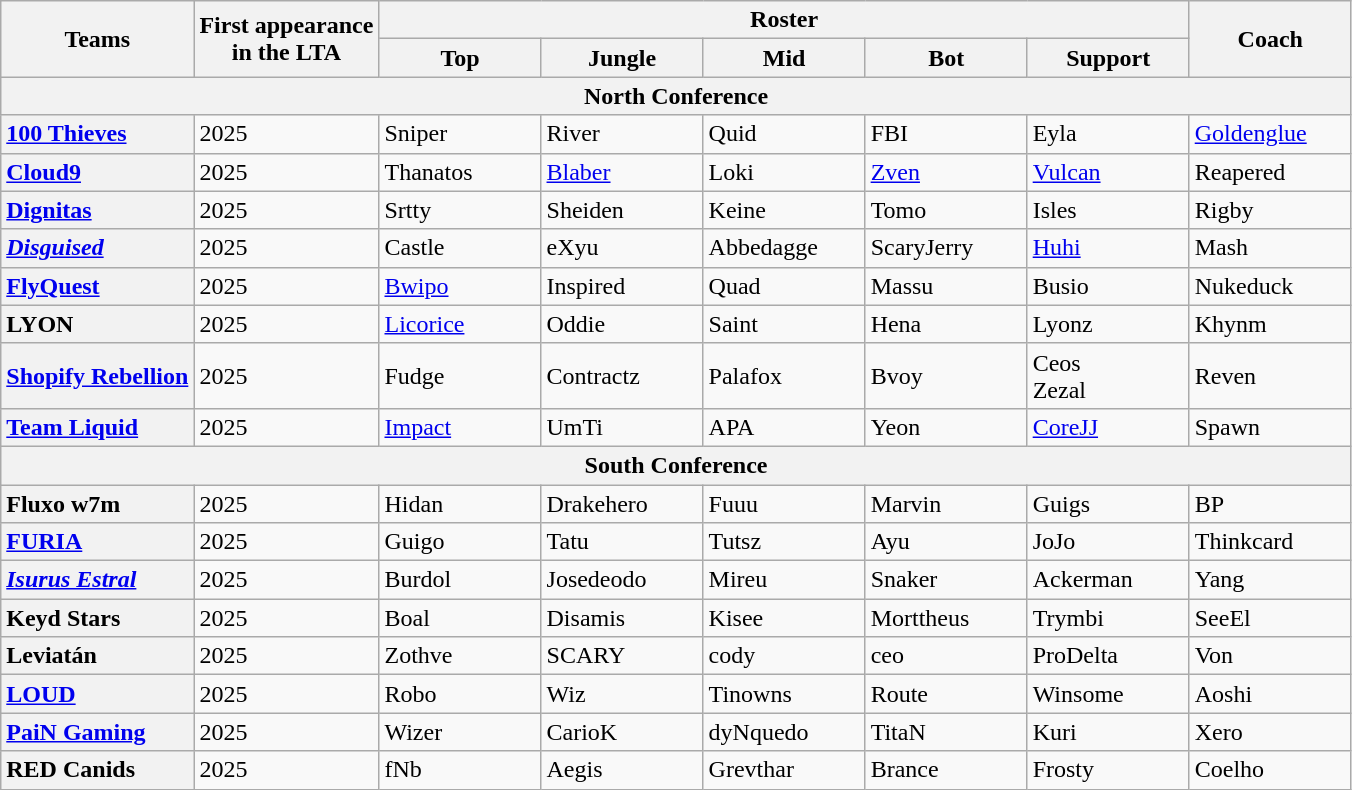<table class="wikitable" style="text-align:left">
<tr>
<th rowspan="2">Teams</th>
<th rowspan="2">First appearance <br> in the LTA</th>
<th colspan="5">Roster</th>
<th rowspan="2" style="width:12%">Coach</th>
</tr>
<tr>
<th style="width:12%">Top</th>
<th style="width:12%">Jungle</th>
<th style="width:12%">Mid</th>
<th style="width:12%">Bot</th>
<th style="width:12%">Support</th>
</tr>
<tr>
<th colspan="8">North Conference</th>
</tr>
<tr>
<th scope="row" style="text-align:left"> <a href='#'>100 Thieves</a></th>
<td>2025</td>
<td>Sniper</td>
<td>River</td>
<td>Quid</td>
<td>FBI</td>
<td>Eyla</td>
<td><a href='#'>Goldenglue</a></td>
</tr>
<tr>
<th scope="row" style="text-align:left"> <a href='#'>Cloud9</a></th>
<td>2025</td>
<td>Thanatos</td>
<td><a href='#'>Blaber</a></td>
<td>Loki</td>
<td><a href='#'>Zven</a></td>
<td><a href='#'>Vulcan</a></td>
<td>Reapered</td>
</tr>
<tr>
<th scope="row" style="text-align:left"> <a href='#'>Dignitas</a></th>
<td>2025</td>
<td>Srtty</td>
<td>Sheiden</td>
<td>Keine</td>
<td>Tomo</td>
<td>Isles</td>
<td>Rigby</td>
</tr>
<tr>
<th scope="row" style="text-align:left"> <em><a href='#'>Disguised</a></em></th>
<td>2025</td>
<td>Castle</td>
<td>eXyu</td>
<td>Abbedagge</td>
<td>ScaryJerry</td>
<td><a href='#'>Huhi</a></td>
<td>Mash</td>
</tr>
<tr>
<th scope="row" style="text-align:left"> <a href='#'>FlyQuest</a></th>
<td>2025</td>
<td><a href='#'>Bwipo</a></td>
<td>Inspired</td>
<td>Quad</td>
<td>Massu</td>
<td>Busio</td>
<td>Nukeduck</td>
</tr>
<tr>
<th scope="row" style="text-align:left"> LYON</th>
<td>2025</td>
<td><a href='#'>Licorice</a></td>
<td>Oddie</td>
<td>Saint</td>
<td>Hena</td>
<td>Lyonz</td>
<td>Khynm</td>
</tr>
<tr>
<th scope="row" style="text-align:left"> <a href='#'>Shopify Rebellion</a></th>
<td>2025</td>
<td>Fudge</td>
<td>Contractz</td>
<td>Palafox</td>
<td>Bvoy</td>
<td>Ceos<br>Zezal</td>
<td>Reven</td>
</tr>
<tr>
<th scope="row" style="text-align:left"> <a href='#'>Team Liquid</a></th>
<td>2025</td>
<td><a href='#'>Impact</a></td>
<td>UmTi</td>
<td>APA</td>
<td>Yeon</td>
<td><a href='#'>CoreJJ</a></td>
<td>Spawn</td>
</tr>
<tr>
<th colspan="8">South Conference</th>
</tr>
<tr>
<th scope="row" style="text-align:left"> Fluxo w7m</th>
<td>2025</td>
<td>Hidan</td>
<td>Drakehero</td>
<td>Fuuu</td>
<td>Marvin</td>
<td>Guigs</td>
<td>BP</td>
</tr>
<tr>
<th scope="row" style="text-align:left"> <a href='#'>FURIA</a></th>
<td>2025</td>
<td>Guigo</td>
<td>Tatu</td>
<td>Tutsz</td>
<td>Ayu</td>
<td>JoJo</td>
<td>Thinkcard</td>
</tr>
<tr>
<th scope="row" style="text-align:left"> <em><a href='#'>Isurus Estral</a></em></th>
<td>2025</td>
<td>Burdol</td>
<td>Josedeodo</td>
<td>Mireu</td>
<td>Snaker</td>
<td>Ackerman</td>
<td>Yang</td>
</tr>
<tr>
<th scope="row" style="text-align:left"> Keyd Stars</th>
<td>2025</td>
<td>Boal</td>
<td>Disamis</td>
<td>Kisee</td>
<td>Morttheus</td>
<td>Trymbi</td>
<td>SeeEl</td>
</tr>
<tr>
<th scope="row" style="text-align:left"> Leviatán</th>
<td>2025</td>
<td>Zothve</td>
<td>SCARY</td>
<td>cody</td>
<td>ceo</td>
<td>ProDelta</td>
<td>Von</td>
</tr>
<tr>
<th scope="row" style="text-align:left"> <a href='#'>LOUD</a></th>
<td>2025</td>
<td>Robo</td>
<td>Wiz</td>
<td>Tinowns</td>
<td>Route</td>
<td>Winsome</td>
<td>Aoshi</td>
</tr>
<tr>
<th scope="row" style="text-align:left"> <a href='#'>PaiN Gaming</a></th>
<td>2025</td>
<td>Wizer</td>
<td>CarioK</td>
<td>dyNquedo</td>
<td>TitaN</td>
<td>Kuri</td>
<td>Xero</td>
</tr>
<tr>
<th scope="row" style="text-align:left"> RED Canids</th>
<td>2025</td>
<td>fNb</td>
<td>Aegis</td>
<td>Grevthar</td>
<td>Brance</td>
<td>Frosty</td>
<td>Coelho</td>
</tr>
</table>
